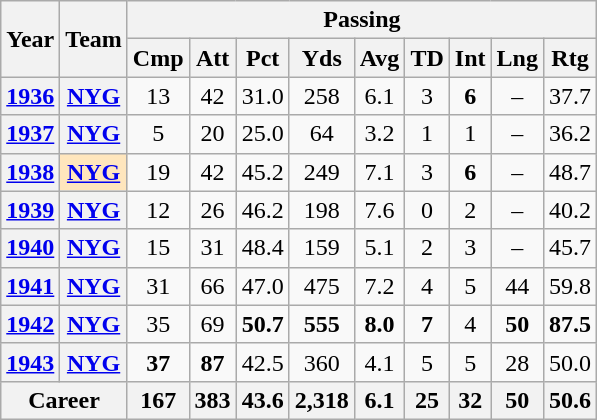<table class="wikitable" style="text-align:center">
<tr>
<th rowspan="2">Year</th>
<th rowspan="2">Team</th>
<th colspan="9">Passing</th>
</tr>
<tr>
<th>Cmp</th>
<th>Att</th>
<th>Pct</th>
<th>Yds</th>
<th>Avg</th>
<th>TD</th>
<th>Int</th>
<th>Lng</th>
<th>Rtg</th>
</tr>
<tr>
<th><a href='#'>1936</a></th>
<th><a href='#'>NYG</a></th>
<td>13</td>
<td>42</td>
<td>31.0</td>
<td>258</td>
<td>6.1</td>
<td>3</td>
<td><strong>6</strong></td>
<td>–</td>
<td>37.7</td>
</tr>
<tr>
<th><a href='#'>1937</a></th>
<th><a href='#'>NYG</a></th>
<td>5</td>
<td>20</td>
<td>25.0</td>
<td>64</td>
<td>3.2</td>
<td>1</td>
<td>1</td>
<td>–</td>
<td>36.2</td>
</tr>
<tr>
<th><a href='#'>1938</a></th>
<th style="background:#ffe6bd;"><a href='#'>NYG</a></th>
<td>19</td>
<td>42</td>
<td>45.2</td>
<td>249</td>
<td>7.1</td>
<td>3</td>
<td><strong>6</strong></td>
<td>–</td>
<td>48.7</td>
</tr>
<tr>
<th><a href='#'>1939</a></th>
<th><a href='#'>NYG</a></th>
<td>12</td>
<td>26</td>
<td>46.2</td>
<td>198</td>
<td>7.6</td>
<td>0</td>
<td>2</td>
<td>–</td>
<td>40.2</td>
</tr>
<tr>
<th><a href='#'>1940</a></th>
<th><a href='#'>NYG</a></th>
<td>15</td>
<td>31</td>
<td>48.4</td>
<td>159</td>
<td>5.1</td>
<td>2</td>
<td>3</td>
<td>–</td>
<td>45.7</td>
</tr>
<tr>
<th><a href='#'>1941</a></th>
<th><a href='#'>NYG</a></th>
<td>31</td>
<td>66</td>
<td>47.0</td>
<td>475</td>
<td>7.2</td>
<td>4</td>
<td>5</td>
<td>44</td>
<td>59.8</td>
</tr>
<tr>
<th><a href='#'>1942</a></th>
<th><a href='#'>NYG</a></th>
<td>35</td>
<td>69</td>
<td><strong>50.7</strong></td>
<td><strong>555</strong></td>
<td><strong>8.0</strong></td>
<td><strong>7</strong></td>
<td>4</td>
<td><strong>50</strong></td>
<td><strong>87.5</strong></td>
</tr>
<tr>
<th><a href='#'>1943</a></th>
<th><a href='#'>NYG</a></th>
<td><strong>37</strong></td>
<td><strong>87</strong></td>
<td>42.5</td>
<td>360</td>
<td>4.1</td>
<td>5</td>
<td>5</td>
<td>28</td>
<td>50.0</td>
</tr>
<tr>
<th colspan="2">Career</th>
<th>167</th>
<th>383</th>
<th>43.6</th>
<th>2,318</th>
<th>6.1</th>
<th>25</th>
<th>32</th>
<th>50</th>
<th>50.6</th>
</tr>
</table>
